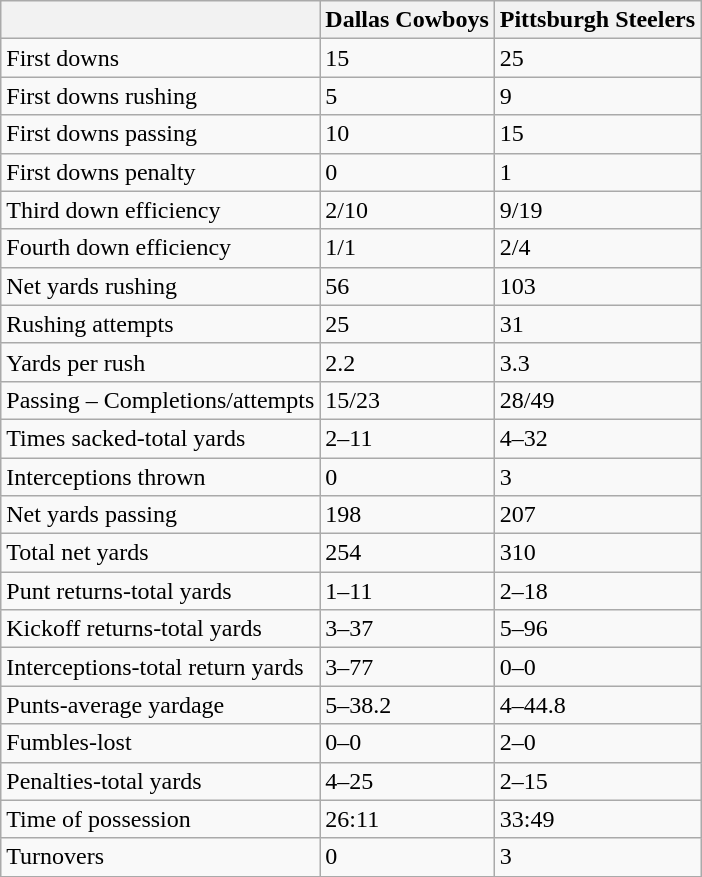<table class="wikitable">
<tr>
<th></th>
<th><strong>Dallas Cowboys</strong></th>
<th><strong>Pittsburgh Steelers</strong></th>
</tr>
<tr>
<td>First downs</td>
<td>15</td>
<td>25</td>
</tr>
<tr>
<td>First downs rushing</td>
<td>5</td>
<td>9</td>
</tr>
<tr>
<td>First downs passing</td>
<td>10</td>
<td>15</td>
</tr>
<tr>
<td>First downs penalty</td>
<td>0</td>
<td>1</td>
</tr>
<tr>
<td>Third down efficiency</td>
<td>2/10</td>
<td>9/19</td>
</tr>
<tr>
<td>Fourth down efficiency</td>
<td>1/1</td>
<td>2/4</td>
</tr>
<tr>
<td>Net yards rushing</td>
<td>56</td>
<td>103</td>
</tr>
<tr>
<td>Rushing attempts</td>
<td>25</td>
<td>31</td>
</tr>
<tr>
<td>Yards per rush</td>
<td>2.2</td>
<td>3.3</td>
</tr>
<tr>
<td>Passing – Completions/attempts</td>
<td>15/23</td>
<td>28/49</td>
</tr>
<tr>
<td>Times sacked-total yards</td>
<td>2–11</td>
<td>4–32</td>
</tr>
<tr>
<td>Interceptions thrown</td>
<td>0</td>
<td>3</td>
</tr>
<tr>
<td>Net yards passing</td>
<td>198</td>
<td>207</td>
</tr>
<tr>
<td>Total net yards</td>
<td>254</td>
<td>310</td>
</tr>
<tr>
<td>Punt returns-total yards</td>
<td>1–11</td>
<td>2–18</td>
</tr>
<tr>
<td>Kickoff returns-total yards</td>
<td>3–37</td>
<td>5–96</td>
</tr>
<tr>
<td>Interceptions-total return yards</td>
<td>3–77</td>
<td>0–0</td>
</tr>
<tr>
<td>Punts-average yardage</td>
<td>5–38.2</td>
<td>4–44.8</td>
</tr>
<tr>
<td>Fumbles-lost</td>
<td>0–0</td>
<td>2–0</td>
</tr>
<tr>
<td>Penalties-total yards</td>
<td>4–25</td>
<td>2–15</td>
</tr>
<tr>
<td>Time of possession</td>
<td>26:11</td>
<td>33:49</td>
</tr>
<tr>
<td>Turnovers</td>
<td>0</td>
<td>3</td>
</tr>
<tr>
</tr>
</table>
